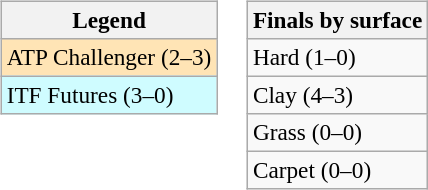<table>
<tr valign=top>
<td><br><table class=wikitable style=font-size:97%>
<tr>
<th>Legend</th>
</tr>
<tr bgcolor=moccasin>
<td>ATP Challenger (2–3)</td>
</tr>
<tr bgcolor=cffcff>
<td>ITF Futures (3–0)</td>
</tr>
</table>
</td>
<td><br><table class=wikitable style=font-size:97%>
<tr>
<th>Finals by surface</th>
</tr>
<tr>
<td>Hard (1–0)</td>
</tr>
<tr>
<td>Clay (4–3)</td>
</tr>
<tr>
<td>Grass (0–0)</td>
</tr>
<tr>
<td>Carpet (0–0)</td>
</tr>
</table>
</td>
</tr>
</table>
